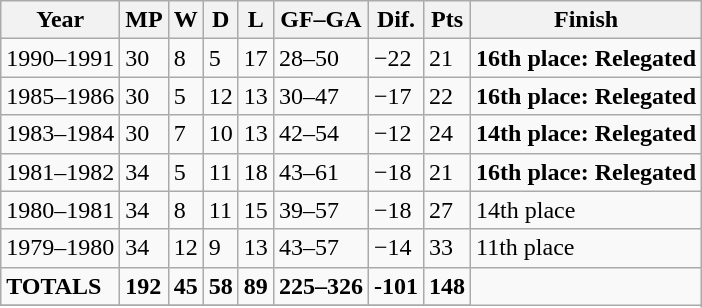<table class="wikitable">
<tr>
<th>Year</th>
<th>MP</th>
<th>W</th>
<th>D</th>
<th>L</th>
<th>GF–GA</th>
<th>Dif.</th>
<th>Pts</th>
<th>Finish</th>
</tr>
<tr>
<td>1990–1991</td>
<td>30</td>
<td>8</td>
<td>5</td>
<td>17</td>
<td>28–50</td>
<td>−22</td>
<td>21</td>
<td><strong>16th place: Relegated</strong></td>
</tr>
<tr>
<td>1985–1986</td>
<td>30</td>
<td>5</td>
<td>12</td>
<td>13</td>
<td>30–47</td>
<td>−17</td>
<td>22</td>
<td><strong>16th place: Relegated</strong></td>
</tr>
<tr>
<td>1983–1984</td>
<td>30</td>
<td>7</td>
<td>10</td>
<td>13</td>
<td>42–54</td>
<td>−12</td>
<td>24</td>
<td><strong>14th place: Relegated</strong></td>
</tr>
<tr>
<td>1981–1982</td>
<td>34</td>
<td>5</td>
<td>11</td>
<td>18</td>
<td>43–61</td>
<td>−18</td>
<td>21</td>
<td><strong>16th place: Relegated</strong></td>
</tr>
<tr>
<td>1980–1981</td>
<td>34</td>
<td>8</td>
<td>11</td>
<td>15</td>
<td>39–57</td>
<td>−18</td>
<td>27</td>
<td>14th place</td>
</tr>
<tr>
<td>1979–1980</td>
<td>34</td>
<td>12</td>
<td>9</td>
<td>13</td>
<td>43–57</td>
<td>−14</td>
<td>33</td>
<td>11th place</td>
</tr>
<tr>
<td><strong>TOTALS</strong></td>
<td><strong>192</strong></td>
<td><strong>45</strong></td>
<td><strong>58</strong></td>
<td><strong>89</strong></td>
<td><strong>225–326</strong></td>
<td><strong>-101</strong></td>
<td><strong>148</strong></td>
</tr>
<tr>
</tr>
</table>
